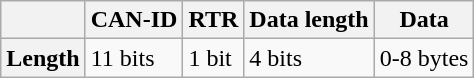<table class="wikitable">
<tr>
<th></th>
<th>CAN-ID</th>
<th>RTR</th>
<th>Data length</th>
<th>Data</th>
</tr>
<tr>
<th>Length</th>
<td>11 bits</td>
<td>1 bit</td>
<td>4 bits</td>
<td>0-8 bytes</td>
</tr>
</table>
